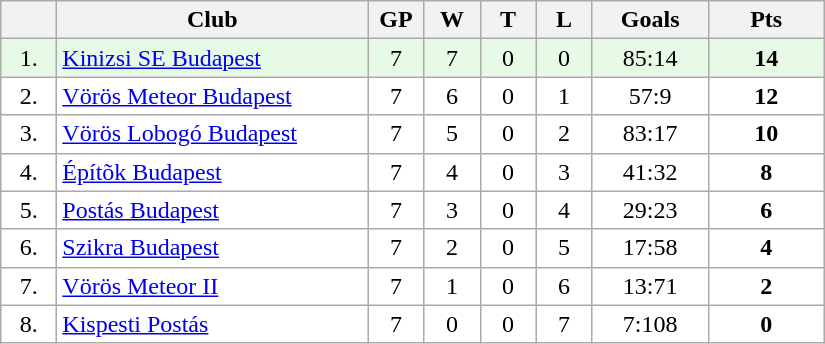<table class="wikitable">
<tr>
<th width="30"></th>
<th width="200">Club</th>
<th width="30">GP</th>
<th width="30">W</th>
<th width="30">T</th>
<th width="30">L</th>
<th width="70">Goals</th>
<th width="70">Pts</th>
</tr>
<tr bgcolor="#e6fae6" align="center">
<td>1.</td>
<td align="left"><a href='#'>Kinizsi SE Budapest</a></td>
<td>7</td>
<td>7</td>
<td>0</td>
<td>0</td>
<td>85:14</td>
<td><strong>14</strong></td>
</tr>
<tr bgcolor="#FFFFFF" align="center">
<td>2.</td>
<td align="left"><a href='#'>Vörös Meteor Budapest</a></td>
<td>7</td>
<td>6</td>
<td>0</td>
<td>1</td>
<td>57:9</td>
<td><strong>12</strong></td>
</tr>
<tr bgcolor="#FFFFFF" align="center">
<td>3.</td>
<td align="left"><a href='#'>Vörös Lobogó Budapest</a></td>
<td>7</td>
<td>5</td>
<td>0</td>
<td>2</td>
<td>83:17</td>
<td><strong>10</strong></td>
</tr>
<tr bgcolor="#FFFFFF" align="center">
<td>4.</td>
<td align="left"><a href='#'>Építõk Budapest</a></td>
<td>7</td>
<td>4</td>
<td>0</td>
<td>3</td>
<td>41:32</td>
<td><strong>8</strong></td>
</tr>
<tr bgcolor="#FFFFFF" align="center">
<td>5.</td>
<td align="left"><a href='#'>Postás Budapest</a></td>
<td>7</td>
<td>3</td>
<td>0</td>
<td>4</td>
<td>29:23</td>
<td><strong>6</strong></td>
</tr>
<tr bgcolor="#FFFFFF" align="center">
<td>6.</td>
<td align="left"><a href='#'>Szikra Budapest</a></td>
<td>7</td>
<td>2</td>
<td>0</td>
<td>5</td>
<td>17:58</td>
<td><strong>4</strong></td>
</tr>
<tr bgcolor="#FFFFFF" align="center">
<td>7.</td>
<td align="left"><a href='#'>Vörös Meteor II</a></td>
<td>7</td>
<td>1</td>
<td>0</td>
<td>6</td>
<td>13:71</td>
<td><strong>2</strong></td>
</tr>
<tr bgcolor="#FFFFFF" align="center">
<td>8.</td>
<td align="left"><a href='#'>Kispesti Postás</a></td>
<td>7</td>
<td>0</td>
<td>0</td>
<td>7</td>
<td>7:108</td>
<td><strong>0</strong></td>
</tr>
</table>
